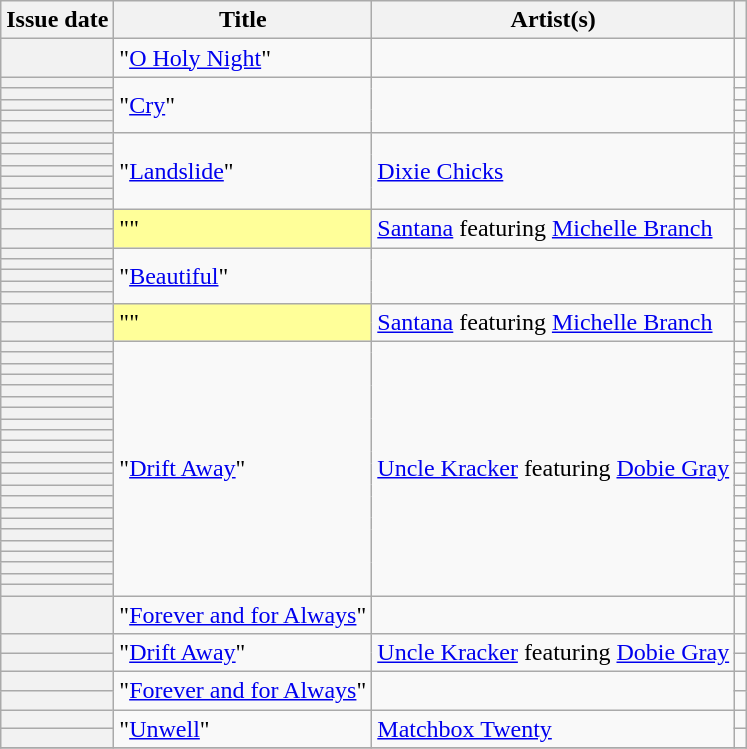<table class="wikitable sortable plainrowheaders">
<tr>
<th scope=col>Issue date</th>
<th scope=col>Title</th>
<th scope=col>Artist(s)</th>
<th scope=col class=unsortable></th>
</tr>
<tr>
<th scope=row></th>
<td rowspan="1">"<a href='#'>O Holy Night</a>"</td>
<td rowspan="1"></td>
<td align=center></td>
</tr>
<tr>
<th scope=row></th>
<td rowspan="5">"<a href='#'>Cry</a>"</td>
<td rowspan="5"></td>
<td align=center></td>
</tr>
<tr>
<th scope=row></th>
<td align=center></td>
</tr>
<tr>
<th scope=row></th>
<td align=center></td>
</tr>
<tr>
<th scope=row></th>
<td align=center></td>
</tr>
<tr>
<th scope=row></th>
<td align=center></td>
</tr>
<tr>
<th scope=row></th>
<td rowspan="7">"<a href='#'>Landslide</a>"</td>
<td rowspan="7"><a href='#'>Dixie Chicks</a></td>
<td align=center></td>
</tr>
<tr>
<th scope=row></th>
<td align=center></td>
</tr>
<tr>
<th scope=row></th>
<td align=center></td>
</tr>
<tr>
<th scope=row></th>
<td align=center></td>
</tr>
<tr>
<th scope=row></th>
<td align=center></td>
</tr>
<tr>
<th scope=row></th>
<td align=center></td>
</tr>
<tr>
<th scope=row></th>
<td align=center></td>
</tr>
<tr>
<th scope=row></th>
<td bgcolor=#FFFF99 rowspan="2">"" </td>
<td rowspan="2"><a href='#'>Santana</a> featuring <a href='#'>Michelle Branch</a></td>
<td align=center></td>
</tr>
<tr>
<th scope=row></th>
<td align=center></td>
</tr>
<tr>
<th scope=row></th>
<td rowspan="5">"<a href='#'>Beautiful</a>"</td>
<td rowspan="5"></td>
<td align=center></td>
</tr>
<tr>
<th scope=row></th>
<td align=center></td>
</tr>
<tr>
<th scope=row></th>
<td align=center></td>
</tr>
<tr>
<th scope=row></th>
<td align=center></td>
</tr>
<tr>
<th scope=row></th>
<td align=center></td>
</tr>
<tr>
<th scope=row></th>
<td bgcolor=#FFFF99 rowspan="2">"" </td>
<td rowspan="2"><a href='#'>Santana</a> featuring <a href='#'>Michelle Branch</a></td>
<td align=center></td>
</tr>
<tr>
<th scope=row></th>
<td align=center></td>
</tr>
<tr>
<th scope=row></th>
<td rowspan="23">"<a href='#'>Drift Away</a>"</td>
<td rowspan="23"><a href='#'>Uncle Kracker</a> featuring <a href='#'>Dobie Gray</a></td>
<td align=center></td>
</tr>
<tr>
<th scope=row></th>
<td align=center></td>
</tr>
<tr>
<th scope=row></th>
<td align=center></td>
</tr>
<tr>
<th scope=row></th>
<td align=center></td>
</tr>
<tr>
<th scope=row></th>
<td align=center></td>
</tr>
<tr>
<th scope=row></th>
<td align=center></td>
</tr>
<tr>
<th scope=row></th>
<td align=center></td>
</tr>
<tr>
<th scope=row></th>
<td align=center></td>
</tr>
<tr>
<th scope=row></th>
<td align=center></td>
</tr>
<tr>
<th scope=row></th>
<td align=center></td>
</tr>
<tr>
<th scope=row></th>
<td align=center></td>
</tr>
<tr>
<th scope=row></th>
<td align=center></td>
</tr>
<tr>
<th scope=row></th>
<td align=center></td>
</tr>
<tr>
<th scope=row></th>
<td align=center></td>
</tr>
<tr>
<th scope=row></th>
<td align=center></td>
</tr>
<tr>
<th scope=row></th>
<td align=center></td>
</tr>
<tr>
<th scope=row></th>
<td align=center></td>
</tr>
<tr>
<th scope=row></th>
<td align=center></td>
</tr>
<tr>
<th scope=row></th>
<td align=center></td>
</tr>
<tr>
<th scope=row></th>
<td align=center></td>
</tr>
<tr>
<th scope=row></th>
<td align=center></td>
</tr>
<tr>
<th scope=row></th>
<td align=center></td>
</tr>
<tr>
<th scope=row></th>
<td align=center></td>
</tr>
<tr>
<th scope=row></th>
<td rowspan="1">"<a href='#'>Forever and for Always</a>"</td>
<td rowspan="1"></td>
<td align=center></td>
</tr>
<tr>
<th scope=row></th>
<td rowspan="2">"<a href='#'>Drift Away</a>"</td>
<td rowspan="2"><a href='#'>Uncle Kracker</a> featuring <a href='#'>Dobie Gray</a></td>
<td align=center></td>
</tr>
<tr>
<th scope=row></th>
<td align=center></td>
</tr>
<tr>
<th scope=row></th>
<td rowspan="2">"<a href='#'>Forever and for Always</a>"</td>
<td rowspan="2"></td>
<td align=center></td>
</tr>
<tr>
<th scope=row></th>
<td align=center></td>
</tr>
<tr>
<th scope=row></th>
<td rowspan="2">"<a href='#'>Unwell</a>"</td>
<td rowspan="2"><a href='#'>Matchbox Twenty</a></td>
<td align=center></td>
</tr>
<tr>
<th scope=row></th>
<td align=center></td>
</tr>
<tr>
</tr>
</table>
